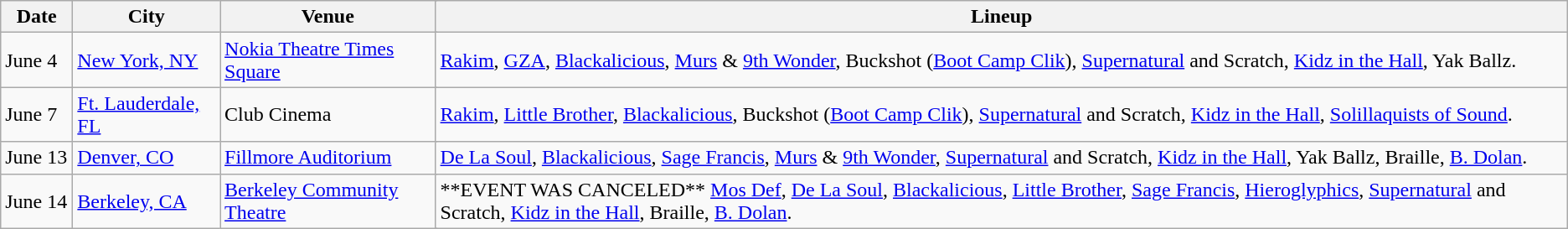<table class="wikitable">
<tr>
<th width=50px>Date</th>
<th colspan=12>City</th>
<th colspan=12>Venue</th>
<th colspan=12>Lineup</th>
</tr>
<tr>
<td>June 4</td>
<td colspan=12><a href='#'>New York, NY</a></td>
<td colspan=12><a href='#'>Nokia Theatre Times Square</a></td>
<td colspan=12><a href='#'>Rakim</a>, <a href='#'>GZA</a>, <a href='#'>Blackalicious</a>, <a href='#'>Murs</a> & <a href='#'>9th Wonder</a>, Buckshot (<a href='#'>Boot Camp Clik</a>), <a href='#'>Supernatural</a> and Scratch, <a href='#'>Kidz in the Hall</a>, Yak Ballz.</td>
</tr>
<tr>
<td>June 7</td>
<td colspan=12><a href='#'>Ft. Lauderdale, FL</a></td>
<td colspan=12>Club Cinema</td>
<td colspan=12><a href='#'>Rakim</a>, <a href='#'>Little Brother</a>, <a href='#'>Blackalicious</a>, Buckshot (<a href='#'>Boot Camp Clik</a>), <a href='#'>Supernatural</a> and Scratch, <a href='#'>Kidz in the Hall</a>, <a href='#'>Solillaquists of Sound</a>.</td>
</tr>
<tr>
<td>June 13</td>
<td colspan=12><a href='#'>Denver, CO</a></td>
<td colspan=12><a href='#'>Fillmore Auditorium</a></td>
<td colspan=12><a href='#'>De La Soul</a>, <a href='#'>Blackalicious</a>, <a href='#'>Sage Francis</a>, <a href='#'>Murs</a> & <a href='#'>9th Wonder</a>, <a href='#'>Supernatural</a> and Scratch, <a href='#'>Kidz in the Hall</a>, Yak Ballz, Braille, <a href='#'>B. Dolan</a>.</td>
</tr>
<tr>
<td>June 14</td>
<td colspan=12><a href='#'>Berkeley, CA</a></td>
<td colspan=12><a href='#'>Berkeley Community Theatre</a></td>
<td colspan=12>**EVENT WAS CANCELED** <a href='#'>Mos Def</a>, <a href='#'>De La Soul</a>, <a href='#'>Blackalicious</a>, <a href='#'>Little Brother</a>, <a href='#'>Sage Francis</a>, <a href='#'>Hieroglyphics</a>, <a href='#'>Supernatural</a> and Scratch, <a href='#'>Kidz in the Hall</a>, Braille, <a href='#'>B. Dolan</a>.</td>
</tr>
</table>
